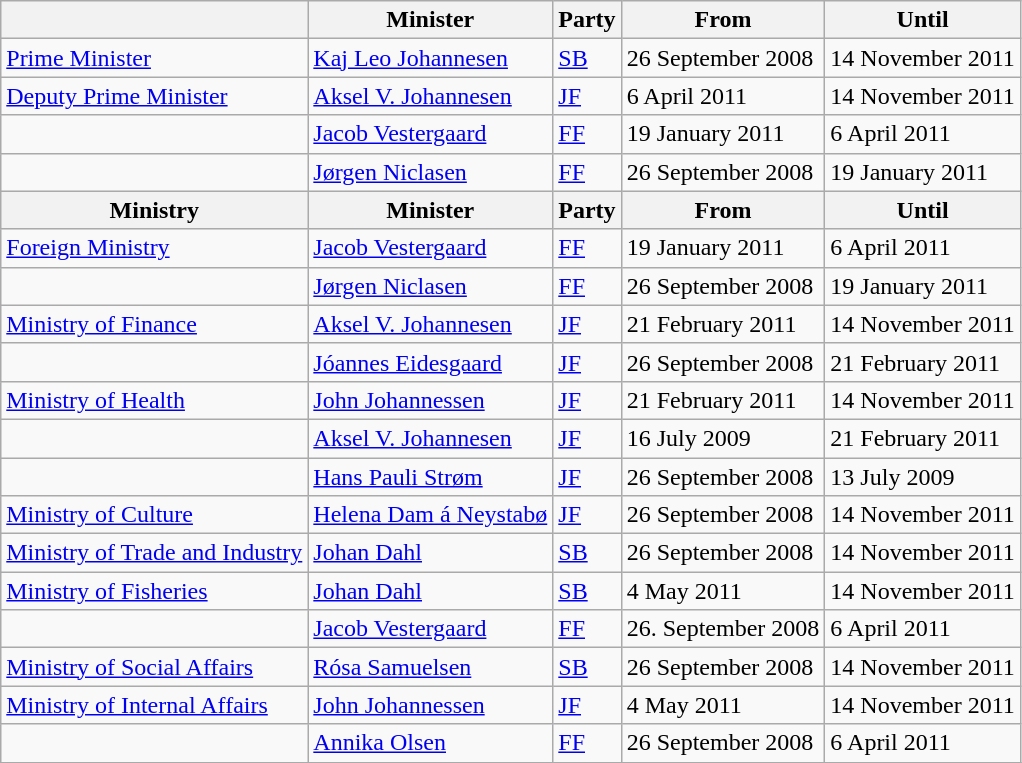<table class="wikitable" align="center">
<tr>
<th></th>
<th>Minister</th>
<th>Party</th>
<th>From</th>
<th>Until</th>
</tr>
<tr>
<td><a href='#'>Prime Minister</a></td>
<td><a href='#'>Kaj Leo Johannesen</a></td>
<td><a href='#'>SB</a></td>
<td>26 September 2008</td>
<td>14 November 2011</td>
</tr>
<tr>
<td><a href='#'>Deputy Prime Minister</a></td>
<td><a href='#'>Aksel V. Johannesen</a></td>
<td><a href='#'>JF</a></td>
<td>6 April 2011</td>
<td>14 November 2011</td>
</tr>
<tr>
<td></td>
<td><a href='#'>Jacob Vestergaard</a></td>
<td><a href='#'>FF</a></td>
<td>19 January 2011</td>
<td>6 April 2011</td>
</tr>
<tr>
<td></td>
<td><a href='#'>Jørgen Niclasen</a></td>
<td><a href='#'>FF</a></td>
<td>26 September 2008</td>
<td>19 January 2011</td>
</tr>
<tr>
<th>Ministry</th>
<th>Minister</th>
<th>Party</th>
<th>From</th>
<th>Until</th>
</tr>
<tr>
<td><a href='#'>Foreign Ministry</a></td>
<td><a href='#'>Jacob Vestergaard</a></td>
<td><a href='#'>FF</a></td>
<td>19 January 2011</td>
<td>6 April 2011</td>
</tr>
<tr>
<td></td>
<td><a href='#'>Jørgen Niclasen</a></td>
<td><a href='#'>FF</a></td>
<td>26 September 2008</td>
<td>19 January 2011</td>
</tr>
<tr>
<td><a href='#'>Ministry of Finance</a></td>
<td><a href='#'>Aksel V. Johannesen</a></td>
<td><a href='#'>JF</a></td>
<td>21 February 2011</td>
<td>14 November 2011</td>
</tr>
<tr>
<td></td>
<td><a href='#'>Jóannes Eidesgaard</a></td>
<td><a href='#'>JF</a></td>
<td>26 September 2008</td>
<td>21 February 2011</td>
</tr>
<tr>
<td><a href='#'>Ministry of Health</a></td>
<td><a href='#'>John Johannessen</a></td>
<td><a href='#'>JF</a></td>
<td>21 February 2011</td>
<td>14 November 2011</td>
</tr>
<tr>
<td></td>
<td><a href='#'>Aksel V. Johannesen</a></td>
<td><a href='#'>JF</a></td>
<td>16 July 2009</td>
<td>21 February 2011</td>
</tr>
<tr>
<td></td>
<td><a href='#'>Hans Pauli Strøm</a></td>
<td><a href='#'>JF</a></td>
<td>26 September 2008</td>
<td>13 July 2009</td>
</tr>
<tr>
<td><a href='#'>Ministry of Culture</a></td>
<td><a href='#'>Helena Dam á Neystabø</a></td>
<td><a href='#'>JF</a></td>
<td>26 September 2008</td>
<td>14 November 2011</td>
</tr>
<tr>
<td><a href='#'>Ministry of Trade and Industry</a></td>
<td><a href='#'>Johan Dahl</a></td>
<td><a href='#'>SB</a></td>
<td>26 September 2008</td>
<td>14 November 2011</td>
</tr>
<tr>
<td><a href='#'>Ministry of Fisheries</a></td>
<td><a href='#'>Johan Dahl</a></td>
<td><a href='#'>SB</a></td>
<td>4 May 2011</td>
<td>14 November 2011</td>
</tr>
<tr>
<td></td>
<td><a href='#'>Jacob Vestergaard</a></td>
<td><a href='#'>FF</a></td>
<td>26. September 2008</td>
<td>6 April 2011</td>
</tr>
<tr>
<td><a href='#'>Ministry of Social Affairs</a></td>
<td><a href='#'>Rósa Samuelsen</a></td>
<td><a href='#'>SB</a></td>
<td>26 September 2008</td>
<td>14 November 2011</td>
</tr>
<tr>
<td><a href='#'>Ministry of Internal Affairs</a></td>
<td><a href='#'>John Johannessen</a></td>
<td><a href='#'>JF</a></td>
<td>4 May 2011</td>
<td>14 November 2011</td>
</tr>
<tr>
<td></td>
<td><a href='#'>Annika Olsen</a></td>
<td><a href='#'>FF</a></td>
<td>26 September 2008</td>
<td>6 April 2011</td>
</tr>
<tr>
</tr>
</table>
